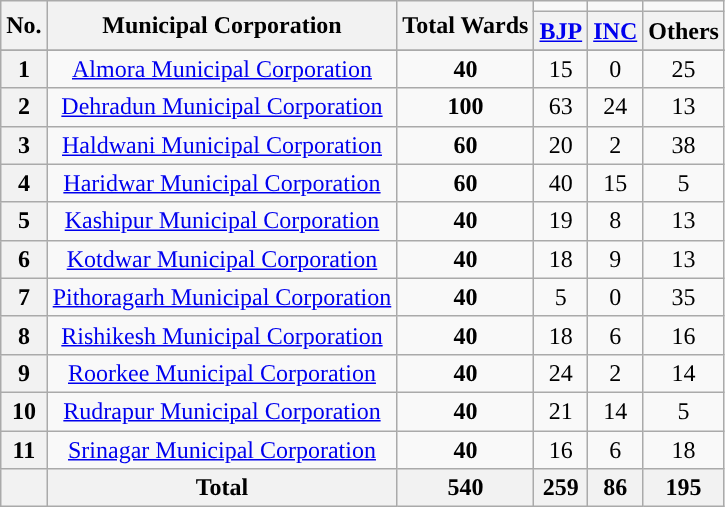<table class="wikitable sortable" style="text-align:center;">
<tr>
<th rowspan="2">No.</th>
<th rowspan="2">Municipal Corporation</th>
<th rowspan="2">Total Wards</th>
<td style="background:"></td>
<td style="background:"></td>
<td style="color:inherit;background:"></td>
</tr>
<tr>
<th><a href='#'>BJP</a></th>
<th><a href='#'>INC</a></th>
<th>Others</th>
</tr>
<tr>
</tr>
<tr>
<th>1</th>
<td><a href='#'>Almora Municipal Corporation</a></td>
<td><strong>40</strong></td>
<td>15</td>
<td>0</td>
<td>25</td>
</tr>
<tr>
<th>2</th>
<td><a href='#'>Dehradun Municipal Corporation</a></td>
<td><strong>100</strong></td>
<td>63</td>
<td>24</td>
<td>13</td>
</tr>
<tr>
<th>3</th>
<td><a href='#'>Haldwani Municipal Corporation</a></td>
<td><strong>60</strong></td>
<td>20</td>
<td>2</td>
<td>38</td>
</tr>
<tr>
<th>4</th>
<td><a href='#'>Haridwar Municipal Corporation</a></td>
<td><strong>60</strong></td>
<td>40</td>
<td>15</td>
<td>5</td>
</tr>
<tr>
<th>5</th>
<td><a href='#'>Kashipur Municipal Corporation</a></td>
<td><strong>40</strong></td>
<td>19</td>
<td>8</td>
<td>13</td>
</tr>
<tr>
<th>6</th>
<td><a href='#'>Kotdwar Municipal Corporation</a></td>
<td><strong>40</strong></td>
<td>18</td>
<td>9</td>
<td>13</td>
</tr>
<tr>
<th>7</th>
<td><a href='#'>Pithoragarh Municipal Corporation</a></td>
<td><strong>40</strong></td>
<td>5</td>
<td>0</td>
<td>35</td>
</tr>
<tr>
<th>8</th>
<td><a href='#'>Rishikesh Municipal Corporation</a></td>
<td><strong>40</strong></td>
<td>18</td>
<td>6</td>
<td>16</td>
</tr>
<tr>
<th>9</th>
<td><a href='#'>Roorkee Municipal Corporation</a></td>
<td><strong>40</strong></td>
<td>24</td>
<td>2</td>
<td>14</td>
</tr>
<tr>
<th>10</th>
<td><a href='#'>Rudrapur Municipal Corporation</a></td>
<td><strong>40</strong></td>
<td>21</td>
<td>14</td>
<td>5</td>
</tr>
<tr>
<th>11</th>
<td><a href='#'>Srinagar Municipal Corporation</a></td>
<td><strong>40</strong></td>
<td>16</td>
<td>6</td>
<td>18</td>
</tr>
<tr>
<th align="Centre"></th>
<th align="Centre">Total</th>
<th align="Centre">540</th>
<th align="Centre">259</th>
<th align="Centre">86</th>
<th align="Centre">195</th>
</tr>
</table>
